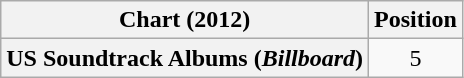<table class="wikitable sortable plainrowheaders" style="text-align:center">
<tr>
<th scope="col">Chart (2012)</th>
<th scope="col">Position</th>
</tr>
<tr>
<th scope="row">US Soundtrack Albums (<em>Billboard</em>)</th>
<td>5</td>
</tr>
</table>
